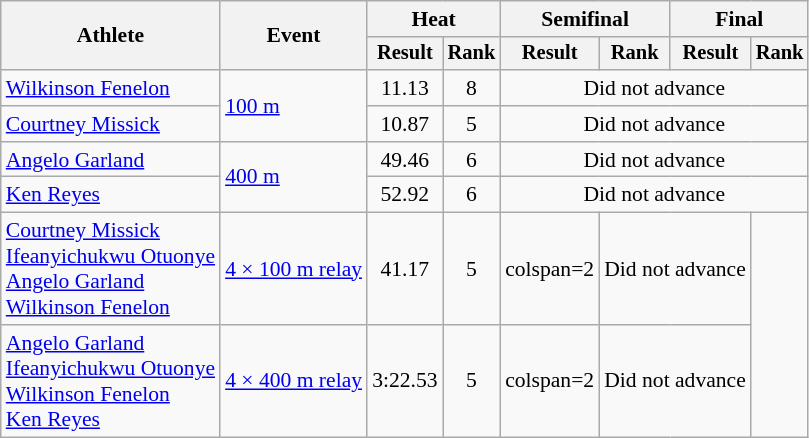<table class="wikitable" style="font-size:90%; text-align:center">
<tr>
<th rowspan=2>Athlete</th>
<th rowspan=2>Event</th>
<th colspan=2>Heat</th>
<th colspan=2>Semifinal</th>
<th colspan=2>Final</th>
</tr>
<tr style="font-size:95%">
<th>Result</th>
<th>Rank</th>
<th>Result</th>
<th>Rank</th>
<th>Result</th>
<th>Rank</th>
</tr>
<tr>
<td align=left><a href='#'>Wilkinson Fenelon</a></td>
<td align=left rowspan=2><a href='#'>100 m</a></td>
<td>11.13</td>
<td>8</td>
<td colspan=4>Did not advance</td>
</tr>
<tr>
<td align=left><a href='#'>Courtney Missick</a></td>
<td>10.87</td>
<td>5</td>
<td colspan=4>Did not advance</td>
</tr>
<tr>
<td align=left><a href='#'>Angelo Garland</a></td>
<td align=left rowspan=2><a href='#'>400 m</a></td>
<td>49.46</td>
<td>6</td>
<td colspan="4">Did not advance</td>
</tr>
<tr>
<td align=left><a href='#'>Ken Reyes</a></td>
<td>52.92</td>
<td>6</td>
<td colspan="4">Did not advance</td>
</tr>
<tr>
<td align=left><a href='#'>Courtney Missick</a><br><a href='#'>Ifeanyichukwu Otuonye</a><br><a href='#'>Angelo Garland</a><br><a href='#'>Wilkinson Fenelon</a></td>
<td align=left><a href='#'>4 × 100 m relay</a></td>
<td>41.17</td>
<td>5</td>
<td>colspan=2 </td>
<td colspan="2">Did not advance</td>
</tr>
<tr>
<td align=left><a href='#'>Angelo Garland</a><br><a href='#'>Ifeanyichukwu Otuonye</a><br><a href='#'>Wilkinson Fenelon</a><br><a href='#'>Ken Reyes</a></td>
<td align=left><a href='#'>4 × 400 m relay</a></td>
<td>3:22.53</td>
<td>5</td>
<td>colspan=2 </td>
<td colspan="2">Did not advance</td>
</tr>
</table>
